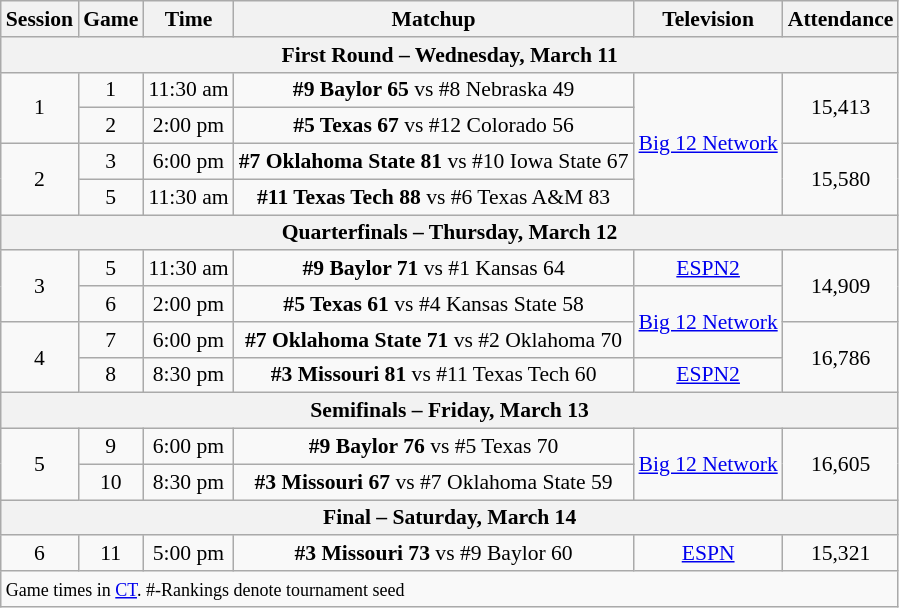<table class="wikitable" style="white-space:nowrap; font-size:90%;text-align:center">
<tr>
<th>Session</th>
<th>Game</th>
<th>Time</th>
<th>Matchup</th>
<th>Television</th>
<th>Attendance</th>
</tr>
<tr>
<th colspan=6>First Round – Wednesday, March 11</th>
</tr>
<tr>
<td rowspan=2>1</td>
<td>1</td>
<td>11:30 am</td>
<td><strong>#9 Baylor 65</strong> vs #8 Nebraska 49</td>
<td rowspan=4><a href='#'>Big 12 Network</a></td>
<td rowspan=2>15,413</td>
</tr>
<tr>
<td>2</td>
<td>2:00 pm</td>
<td><strong>#5 Texas 67</strong> vs #12 Colorado 56</td>
</tr>
<tr>
<td rowspan=2>2</td>
<td>3</td>
<td>6:00 pm</td>
<td><strong>#7 Oklahoma State 81</strong> vs #10 Iowa State 67</td>
<td rowspan=2>15,580</td>
</tr>
<tr>
<td>5</td>
<td>11:30 am</td>
<td><strong>#11 Texas Tech 88</strong> vs #6 Texas A&M 83</td>
</tr>
<tr>
<th colspan=6>Quarterfinals – Thursday, March 12</th>
</tr>
<tr>
<td rowspan=2>3</td>
<td>5</td>
<td>11:30 am</td>
<td><strong>#9 Baylor 71</strong> vs #1 Kansas 64</td>
<td><a href='#'>ESPN2</a></td>
<td rowspan=2>14,909</td>
</tr>
<tr>
<td>6</td>
<td>2:00 pm</td>
<td><strong>#5 Texas 61</strong> vs #4 Kansas State 58</td>
<td rowspan=2><a href='#'>Big 12 Network</a></td>
</tr>
<tr>
<td rowspan=2>4</td>
<td>7</td>
<td>6:00 pm</td>
<td><strong>#7 Oklahoma State 71</strong> vs #2 Oklahoma 70</td>
<td rowspan=2>16,786</td>
</tr>
<tr>
<td>8</td>
<td>8:30 pm</td>
<td><strong>#3 Missouri 81</strong> vs #11 Texas Tech 60</td>
<td><a href='#'>ESPN2</a></td>
</tr>
<tr>
<th colspan=6>Semifinals – Friday, March 13</th>
</tr>
<tr>
<td rowspan=2>5</td>
<td>9</td>
<td>6:00 pm</td>
<td><strong>#9 Baylor 76</strong> vs #5 Texas 70</td>
<td rowspan=2><a href='#'>Big 12 Network</a></td>
<td rowspan=2>16,605</td>
</tr>
<tr>
<td>10</td>
<td>8:30 pm</td>
<td><strong>#3 Missouri 67</strong> vs #7 Oklahoma State 59</td>
</tr>
<tr>
<th colspan=6>Final – Saturday, March 14</th>
</tr>
<tr>
<td>6</td>
<td>11</td>
<td>5:00 pm</td>
<td><strong>#3 Missouri 73</strong> vs #9 Baylor 60</td>
<td><a href='#'>ESPN</a></td>
<td>15,321</td>
</tr>
<tr align=left>
<td colspan=6><small>Game times in <a href='#'>CT</a>. #-Rankings denote tournament seed</small></td>
</tr>
</table>
